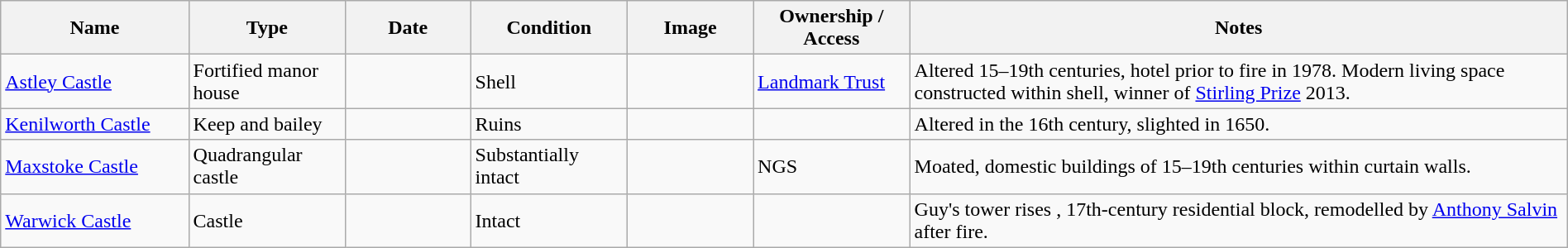<table class="wikitable sortable sticky-header" width="100%">
<tr>
<th width="12%">Name</th>
<th width="10%">Type</th>
<th width="8%">Date</th>
<th width="10%">Condition</th>
<th class="unsortable" width="94">Image</th>
<th width="10%">Ownership / Access</th>
<th class="unsortable">Notes</th>
</tr>
<tr>
<td><a href='#'>Astley Castle</a></td>
<td>Fortified manor house</td>
<td></td>
<td>Shell</td>
<td></td>
<td><a href='#'>Landmark Trust</a></td>
<td>Altered 15–19th centuries, hotel prior to fire in 1978.  Modern living space constructed within shell, winner of <a href='#'>Stirling Prize</a> 2013.</td>
</tr>
<tr>
<td><a href='#'>Kenilworth Castle</a></td>
<td>Keep and bailey</td>
<td></td>
<td>Ruins</td>
<td></td>
<td></td>
<td>Altered in the 16th century, slighted in 1650.</td>
</tr>
<tr>
<td><a href='#'>Maxstoke Castle</a></td>
<td>Quadrangular castle</td>
<td></td>
<td>Substantially intact</td>
<td></td>
<td>NGS</td>
<td>Moated, domestic buildings of 15–19th centuries within curtain walls.</td>
</tr>
<tr>
<td><a href='#'>Warwick Castle</a></td>
<td>Castle</td>
<td></td>
<td>Intact</td>
<td></td>
<td></td>
<td>Guy's tower rises , 17th-century residential block, remodelled by <a href='#'>Anthony Salvin</a> after fire.</td>
</tr>
</table>
